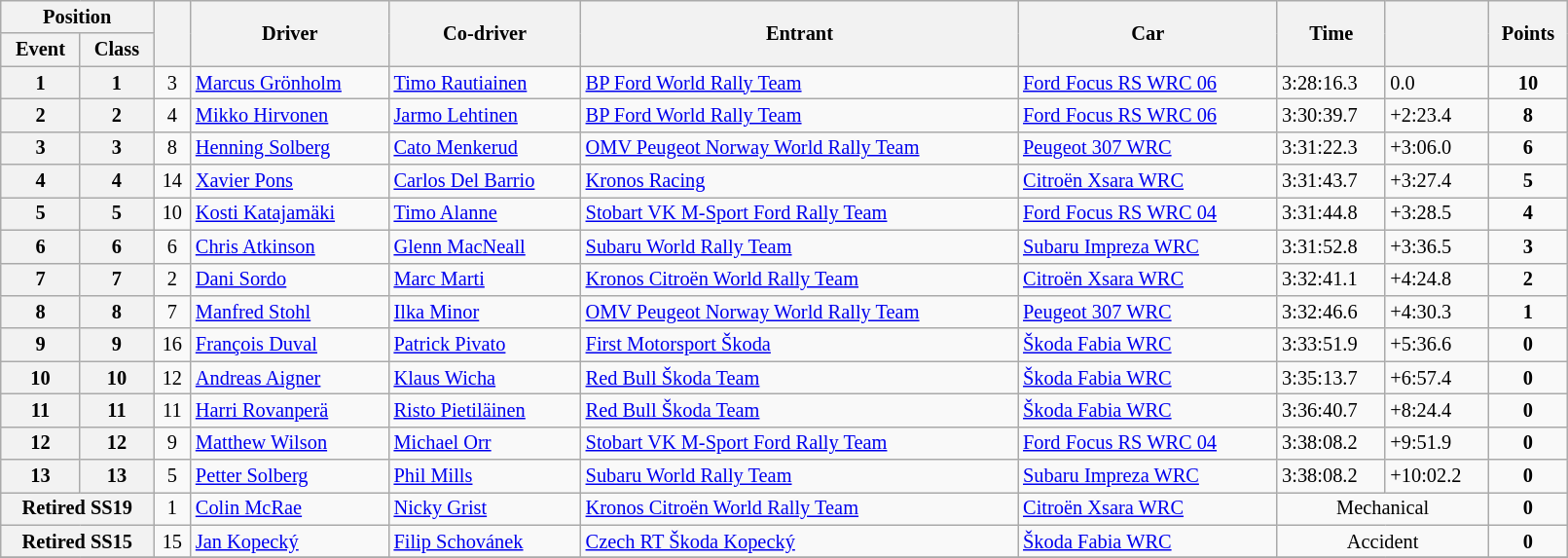<table class="wikitable" width=85% style="font-size: 85%;">
<tr>
<th colspan="2">Position</th>
<th rowspan="2"></th>
<th rowspan="2">Driver</th>
<th rowspan="2">Co-driver</th>
<th rowspan="2">Entrant</th>
<th rowspan="2">Car</th>
<th rowspan="2">Time</th>
<th rowspan="2"></th>
<th rowspan="2">Points</th>
</tr>
<tr>
<th>Event</th>
<th>Class</th>
</tr>
<tr>
<th>1</th>
<th>1</th>
<td align="center">3</td>
<td> <a href='#'>Marcus Grönholm</a></td>
<td> <a href='#'>Timo Rautiainen</a></td>
<td><a href='#'>BP Ford World Rally Team</a></td>
<td><a href='#'>Ford Focus RS WRC 06</a></td>
<td>3:28:16.3</td>
<td>0.0</td>
<td align="center"><strong>10</strong></td>
</tr>
<tr>
<th>2</th>
<th>2</th>
<td align="center">4</td>
<td> <a href='#'>Mikko Hirvonen</a></td>
<td> <a href='#'>Jarmo Lehtinen</a></td>
<td><a href='#'>BP Ford World Rally Team</a></td>
<td><a href='#'>Ford Focus RS WRC 06</a></td>
<td>3:30:39.7</td>
<td>+2:23.4</td>
<td align="center"><strong>8</strong></td>
</tr>
<tr>
<th>3</th>
<th>3</th>
<td align="center">8</td>
<td> <a href='#'>Henning Solberg</a></td>
<td> <a href='#'>Cato Menkerud</a></td>
<td><a href='#'>OMV Peugeot Norway World Rally Team</a></td>
<td><a href='#'>Peugeot 307 WRC</a></td>
<td>3:31:22.3</td>
<td>+3:06.0</td>
<td align="center"><strong>6</strong></td>
</tr>
<tr>
<th>4</th>
<th>4</th>
<td align="center">14</td>
<td> <a href='#'>Xavier Pons</a></td>
<td> <a href='#'>Carlos Del Barrio</a></td>
<td><a href='#'>Kronos Racing</a></td>
<td><a href='#'>Citroën Xsara WRC</a></td>
<td>3:31:43.7</td>
<td>+3:27.4</td>
<td align="center"><strong>5</strong></td>
</tr>
<tr>
<th>5</th>
<th>5</th>
<td align="center">10</td>
<td> <a href='#'>Kosti Katajamäki</a></td>
<td> <a href='#'>Timo Alanne</a></td>
<td><a href='#'>Stobart VK M-Sport Ford Rally Team</a></td>
<td><a href='#'>Ford Focus RS WRC 04</a></td>
<td>3:31:44.8</td>
<td>+3:28.5</td>
<td align="center"><strong>4</strong></td>
</tr>
<tr>
<th>6</th>
<th>6</th>
<td align="center">6</td>
<td> <a href='#'>Chris Atkinson</a></td>
<td> <a href='#'>Glenn MacNeall</a></td>
<td><a href='#'>Subaru World Rally Team</a></td>
<td><a href='#'>Subaru Impreza WRC</a></td>
<td>3:31:52.8</td>
<td>+3:36.5</td>
<td align="center"><strong>3</strong></td>
</tr>
<tr>
<th>7</th>
<th>7</th>
<td align="center">2</td>
<td> <a href='#'>Dani Sordo</a></td>
<td> <a href='#'>Marc Marti</a></td>
<td><a href='#'>Kronos Citroën World Rally Team</a></td>
<td><a href='#'>Citroën Xsara WRC</a></td>
<td>3:32:41.1</td>
<td>+4:24.8</td>
<td align="center"><strong>2</strong></td>
</tr>
<tr>
<th>8</th>
<th>8</th>
<td align="center">7</td>
<td> <a href='#'>Manfred Stohl</a></td>
<td> <a href='#'>Ilka Minor</a></td>
<td><a href='#'>OMV Peugeot Norway World Rally Team</a></td>
<td><a href='#'>Peugeot 307 WRC</a></td>
<td>3:32:46.6</td>
<td>+4:30.3</td>
<td align="center"><strong>1</strong></td>
</tr>
<tr>
<th>9</th>
<th>9</th>
<td align="center">16</td>
<td> <a href='#'>François Duval</a></td>
<td> <a href='#'>Patrick Pivato</a></td>
<td><a href='#'>First Motorsport Škoda</a></td>
<td><a href='#'>Škoda Fabia WRC</a></td>
<td>3:33:51.9</td>
<td>+5:36.6</td>
<td align="center"><strong>0</strong></td>
</tr>
<tr>
<th>10</th>
<th>10</th>
<td align="center">12</td>
<td> <a href='#'>Andreas Aigner</a></td>
<td> <a href='#'>Klaus Wicha</a></td>
<td><a href='#'>Red Bull Škoda Team</a></td>
<td><a href='#'>Škoda Fabia WRC</a></td>
<td>3:35:13.7</td>
<td>+6:57.4</td>
<td align="center"><strong>0</strong></td>
</tr>
<tr>
<th>11</th>
<th>11</th>
<td align="center">11</td>
<td> <a href='#'>Harri Rovanperä</a></td>
<td> <a href='#'>Risto Pietiläinen</a></td>
<td><a href='#'>Red Bull Škoda Team</a></td>
<td><a href='#'>Škoda Fabia WRC</a></td>
<td>3:36:40.7</td>
<td>+8:24.4</td>
<td align="center"><strong>0</strong></td>
</tr>
<tr>
<th>12</th>
<th>12</th>
<td align="center">9</td>
<td> <a href='#'>Matthew Wilson</a></td>
<td> <a href='#'>Michael Orr</a></td>
<td><a href='#'>Stobart VK M-Sport Ford Rally Team</a></td>
<td><a href='#'>Ford Focus RS WRC 04</a></td>
<td>3:38:08.2</td>
<td>+9:51.9</td>
<td align="center"><strong>0</strong></td>
</tr>
<tr>
<th>13</th>
<th>13</th>
<td align="center">5</td>
<td> <a href='#'>Petter Solberg</a></td>
<td> <a href='#'>Phil Mills</a></td>
<td><a href='#'>Subaru World Rally Team</a></td>
<td><a href='#'>Subaru Impreza WRC</a></td>
<td>3:38:08.2</td>
<td>+10:02.2</td>
<td align="center"><strong>0</strong></td>
</tr>
<tr>
<th colspan="2">Retired SS19</th>
<td align="center">1</td>
<td> <a href='#'>Colin McRae</a></td>
<td> <a href='#'>Nicky Grist</a></td>
<td><a href='#'>Kronos Citroën World Rally Team</a></td>
<td><a href='#'>Citroën Xsara WRC</a></td>
<td colspan="2" align="center">Mechanical</td>
<td align="center"><strong>0</strong></td>
</tr>
<tr>
<th colspan="2">Retired SS15</th>
<td align="center">15</td>
<td> <a href='#'>Jan Kopecký</a></td>
<td> <a href='#'>Filip Schovánek</a></td>
<td><a href='#'>Czech RT Škoda Kopecký</a></td>
<td><a href='#'>Škoda Fabia WRC</a></td>
<td colspan="2" align="center">Accident</td>
<td align="center"><strong>0</strong></td>
</tr>
<tr>
</tr>
</table>
